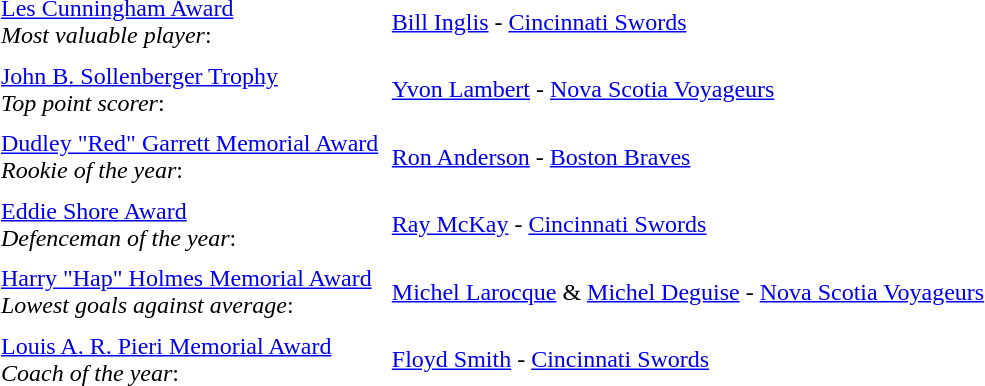<table cellpadding="3" cellspacing="3">
<tr>
<td><a href='#'>Les Cunningham Award</a><br><em>Most valuable player</em>:</td>
<td><a href='#'>Bill Inglis</a> - <a href='#'>Cincinnati Swords</a></td>
</tr>
<tr>
<td><a href='#'>John B. Sollenberger Trophy</a><br><em>Top point scorer</em>:</td>
<td><a href='#'>Yvon Lambert</a> - <a href='#'>Nova Scotia Voyageurs</a></td>
</tr>
<tr>
<td><a href='#'>Dudley "Red" Garrett Memorial Award</a><br><em>Rookie of the year</em>:</td>
<td><a href='#'>Ron Anderson</a> - <a href='#'>Boston Braves</a></td>
</tr>
<tr>
<td><a href='#'>Eddie Shore Award</a><br><em>Defenceman of the year</em>:</td>
<td><a href='#'>Ray McKay</a> - <a href='#'>Cincinnati Swords</a></td>
</tr>
<tr>
<td><a href='#'>Harry "Hap" Holmes Memorial Award</a><br><em>Lowest goals against average</em>:</td>
<td><a href='#'>Michel Larocque</a> & <a href='#'>Michel Deguise</a> - <a href='#'>Nova Scotia Voyageurs</a></td>
</tr>
<tr>
<td><a href='#'>Louis A. R. Pieri Memorial Award</a><br><em>Coach of the year</em>:</td>
<td><a href='#'>Floyd Smith</a> - <a href='#'>Cincinnati Swords</a></td>
</tr>
</table>
